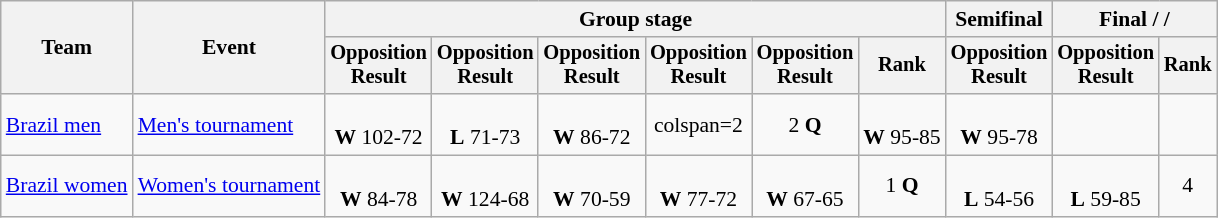<table class=wikitable style=font-size:90%;text-align:center>
<tr>
<th rowspan=2>Team</th>
<th rowspan=2>Event</th>
<th colspan=6>Group stage</th>
<th>Semifinal</th>
<th colspan=2>Final /  / </th>
</tr>
<tr style=font-size:95%>
<th>Opposition<br>Result</th>
<th>Opposition<br>Result</th>
<th>Opposition<br>Result</th>
<th>Opposition<br>Result</th>
<th>Opposition<br>Result</th>
<th>Rank</th>
<th>Opposition<br>Result</th>
<th>Opposition<br>Result</th>
<th>Rank</th>
</tr>
<tr>
<td align=left><a href='#'>Brazil men</a></td>
<td align=left><a href='#'>Men's tournament</a></td>
<td><br><strong>W</strong> 102-72</td>
<td><br><strong>L</strong> 71-73</td>
<td><br><strong>W</strong> 86-72</td>
<td>colspan=2 </td>
<td>2 <strong>Q</strong></td>
<td><br><strong>W</strong> 95-85</td>
<td><br><strong>W</strong> 95-78</td>
<td></td>
</tr>
<tr>
<td align=left><a href='#'>Brazil women</a></td>
<td align=left><a href='#'>Women's tournament</a></td>
<td><br><strong>W</strong> 84-78</td>
<td><br><strong>W</strong> 124-68</td>
<td><br><strong>W</strong> 70-59</td>
<td><br><strong>W</strong> 77-72</td>
<td><br><strong>W</strong> 67-65</td>
<td>1 <strong>Q</strong></td>
<td><br><strong>L</strong> 54-56</td>
<td><br><strong>L</strong> 59-85</td>
<td>4</td>
</tr>
</table>
